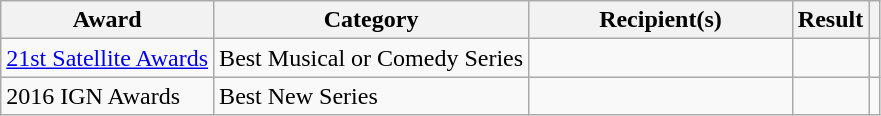<table class="wikitable sortable plainrowheaders">
<tr>
<th>Award</th>
<th>Category</th>
<th style="width:30%;">Recipient(s)</th>
<th>Result</th>
<th></th>
</tr>
<tr>
<td><a href='#'>21st Satellite Awards</a></td>
<td>Best Musical or Comedy Series</td>
<td></td>
<td></td>
<td></td>
</tr>
<tr>
<td>2016 IGN Awards</td>
<td>Best New Series</td>
<td></td>
<td></td>
<td></td>
</tr>
</table>
